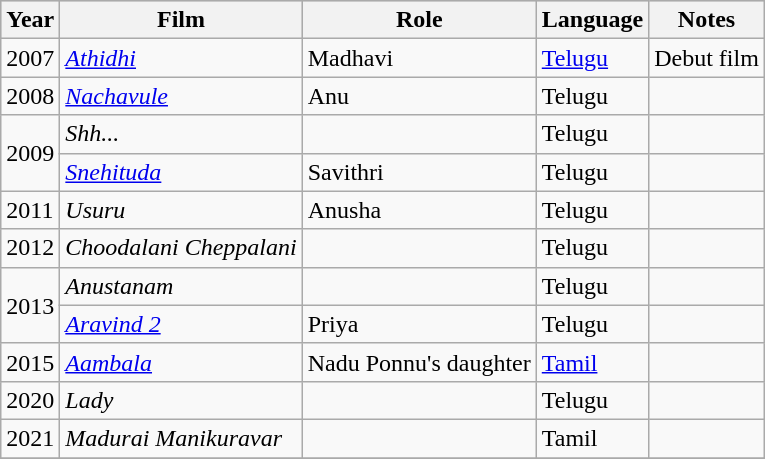<table class="wikitable">
<tr style="background:#ccc; text-align:center;">
<th>Year</th>
<th>Film</th>
<th>Role</th>
<th>Language</th>
<th>Notes</th>
</tr>
<tr>
<td>2007</td>
<td><em><a href='#'>Athidhi</a></em></td>
<td>Madhavi</td>
<td><a href='#'>Telugu</a></td>
<td>Debut film</td>
</tr>
<tr>
<td>2008</td>
<td><em><a href='#'>Nachavule</a></em></td>
<td>Anu</td>
<td>Telugu</td>
<td></td>
</tr>
<tr>
<td rowspan="2">2009</td>
<td><em>Shh...</em></td>
<td></td>
<td>Telugu</td>
<td></td>
</tr>
<tr>
<td><em><a href='#'>Snehituda</a></em></td>
<td>Savithri</td>
<td>Telugu</td>
<td></td>
</tr>
<tr>
<td>2011</td>
<td><em>Usuru</em></td>
<td>Anusha</td>
<td>Telugu</td>
<td></td>
</tr>
<tr>
<td>2012</td>
<td><em>Choodalani Cheppalani</em></td>
<td></td>
<td>Telugu</td>
<td></td>
</tr>
<tr>
<td rowspan="2">2013</td>
<td><em>Anustanam</em></td>
<td></td>
<td>Telugu</td>
<td></td>
</tr>
<tr>
<td><em><a href='#'>Aravind 2</a></em></td>
<td>Priya</td>
<td>Telugu</td>
<td></td>
</tr>
<tr>
<td>2015</td>
<td><em><a href='#'>Aambala</a></em></td>
<td>Nadu Ponnu's daughter</td>
<td><a href='#'>Tamil</a></td>
<td></td>
</tr>
<tr>
<td>2020</td>
<td><em>Lady</em></td>
<td></td>
<td>Telugu</td>
<td></td>
</tr>
<tr>
<td>2021</td>
<td><em>Madurai Manikuravar</em></td>
<td></td>
<td>Tamil</td>
<td></td>
</tr>
<tr>
</tr>
</table>
